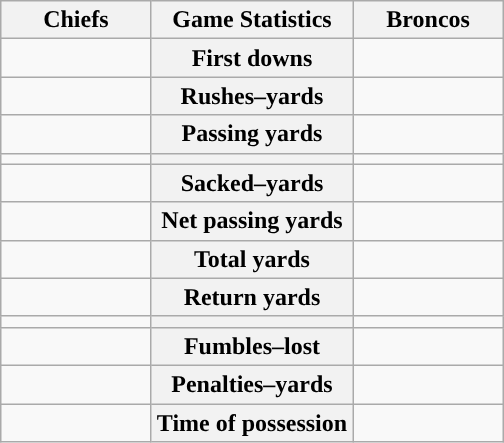<table class="wikitable" style="margin: 1em auto 1em auto">
<tr>
<th style="width:30%;">Chiefs</th>
<th style="width:40%;">Game Statistics</th>
<th style="width:30%;">Broncos</th>
</tr>
<tr>
<td style="text-align:right;"></td>
<th>First downs</th>
<td></td>
</tr>
<tr>
<td style="text-align:right;"></td>
<th>Rushes–yards</th>
<td></td>
</tr>
<tr>
<td style="text-align:right;"></td>
<th>Passing yards</th>
<td></td>
</tr>
<tr>
<td style="text-align:right;"></td>
<th></th>
<td></td>
</tr>
<tr>
<td style="text-align:right;"></td>
<th>Sacked–yards</th>
<td></td>
</tr>
<tr>
<td style="text-align:right;"></td>
<th>Net passing yards</th>
<td></td>
</tr>
<tr>
<td style="text-align:right;"></td>
<th>Total yards</th>
<td></td>
</tr>
<tr>
<td style="text-align:right;"></td>
<th>Return yards</th>
<td></td>
</tr>
<tr>
<td style="text-align:right;"></td>
<th></th>
<td></td>
</tr>
<tr>
<td style="text-align:right;"></td>
<th>Fumbles–lost</th>
<td></td>
</tr>
<tr>
<td style="text-align:right;"></td>
<th>Penalties–yards</th>
<td></td>
</tr>
<tr>
<td style="text-align:right;"></td>
<th>Time of possession</th>
<td></td>
</tr>
</table>
